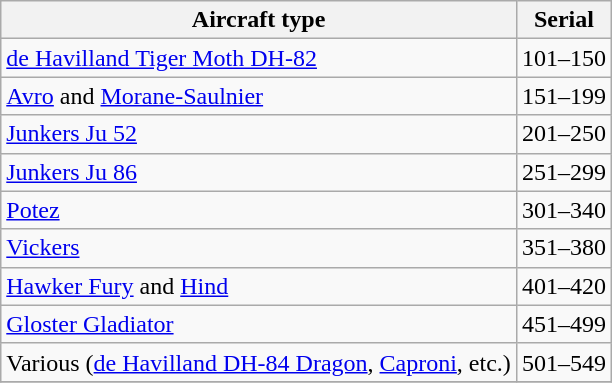<table class="wikitable">
<tr>
<th style="text-align: center;">Aircraft type</th>
<th style="text-align: center;">Serial</th>
</tr>
<tr>
<td><a href='#'>de Havilland Tiger Moth DH-82</a></td>
<td>101–150</td>
</tr>
<tr>
<td><a href='#'>Avro</a> and <a href='#'>Morane-Saulnier</a></td>
<td>151–199</td>
</tr>
<tr>
<td><a href='#'>Junkers Ju 52</a></td>
<td>201–250</td>
</tr>
<tr>
<td><a href='#'>Junkers Ju 86</a></td>
<td>251–299</td>
</tr>
<tr>
<td><a href='#'>Potez</a></td>
<td>301–340</td>
</tr>
<tr>
<td><a href='#'>Vickers</a></td>
<td>351–380</td>
</tr>
<tr>
<td><a href='#'>Hawker Fury</a> and <a href='#'>Hind</a></td>
<td>401–420</td>
</tr>
<tr>
<td><a href='#'>Gloster Gladiator</a></td>
<td>451–499</td>
</tr>
<tr>
<td>Various (<a href='#'>de Havilland DH-84 Dragon</a>, <a href='#'>Caproni</a>, etc.)</td>
<td>501–549</td>
</tr>
<tr>
</tr>
</table>
